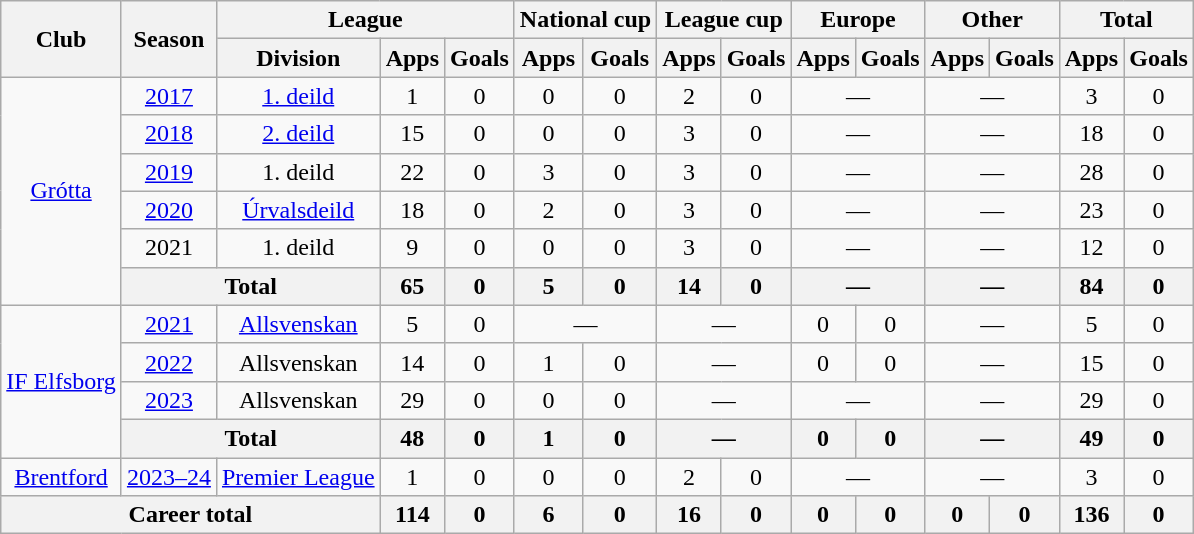<table class="wikitable" style="text-align: center;">
<tr>
<th rowspan="2">Club</th>
<th rowspan="2">Season</th>
<th colspan="3">League</th>
<th colspan="2">National cup</th>
<th colspan="2">League cup</th>
<th colspan="2">Europe</th>
<th colspan="2">Other</th>
<th colspan="2">Total</th>
</tr>
<tr>
<th>Division</th>
<th>Apps</th>
<th>Goals</th>
<th>Apps</th>
<th>Goals</th>
<th>Apps</th>
<th>Goals</th>
<th>Apps</th>
<th>Goals</th>
<th>Apps</th>
<th>Goals</th>
<th>Apps</th>
<th>Goals</th>
</tr>
<tr>
<td rowspan="6"><a href='#'>Grótta</a></td>
<td><a href='#'>2017</a></td>
<td><a href='#'>1. deild</a></td>
<td>1</td>
<td>0</td>
<td>0</td>
<td>0</td>
<td>2</td>
<td>0</td>
<td colspan="2">―</td>
<td colspan="2">―</td>
<td>3</td>
<td>0</td>
</tr>
<tr>
<td><a href='#'>2018</a></td>
<td><a href='#'>2. deild</a></td>
<td>15</td>
<td>0</td>
<td>0</td>
<td>0</td>
<td>3</td>
<td>0</td>
<td colspan="2">―</td>
<td colspan="2">―</td>
<td>18</td>
<td>0</td>
</tr>
<tr>
<td><a href='#'>2019</a></td>
<td>1. deild</td>
<td>22</td>
<td>0</td>
<td>3</td>
<td>0</td>
<td>3</td>
<td>0</td>
<td colspan="2">―</td>
<td colspan="2">―</td>
<td>28</td>
<td>0</td>
</tr>
<tr>
<td><a href='#'>2020</a></td>
<td><a href='#'>Úrvalsdeild</a></td>
<td>18</td>
<td>0</td>
<td>2</td>
<td>0</td>
<td>3</td>
<td>0</td>
<td colspan="2">―</td>
<td colspan="2">―</td>
<td>23</td>
<td>0</td>
</tr>
<tr>
<td>2021</td>
<td>1. deild</td>
<td>9</td>
<td>0</td>
<td>0</td>
<td>0</td>
<td>3</td>
<td>0</td>
<td colspan="2">―</td>
<td colspan="2">―</td>
<td>12</td>
<td>0</td>
</tr>
<tr>
<th colspan="2">Total</th>
<th>65</th>
<th>0</th>
<th>5</th>
<th>0</th>
<th>14</th>
<th>0</th>
<th colspan="2">―</th>
<th colspan="2">―</th>
<th>84</th>
<th>0</th>
</tr>
<tr>
<td rowspan="4"><a href='#'>IF Elfsborg</a></td>
<td><a href='#'>2021</a></td>
<td><a href='#'>Allsvenskan</a></td>
<td>5</td>
<td>0</td>
<td colspan="2">―</td>
<td colspan="2">―</td>
<td>0</td>
<td>0</td>
<td colspan="2">―</td>
<td>5</td>
<td>0</td>
</tr>
<tr>
<td><a href='#'>2022</a></td>
<td>Allsvenskan</td>
<td>14</td>
<td>0</td>
<td>1</td>
<td>0</td>
<td colspan="2">―</td>
<td>0</td>
<td>0</td>
<td colspan="2">―</td>
<td>15</td>
<td>0</td>
</tr>
<tr>
<td><a href='#'>2023</a></td>
<td>Allsvenskan</td>
<td>29</td>
<td>0</td>
<td>0</td>
<td>0</td>
<td colspan="2">―</td>
<td colspan="2">―</td>
<td colspan="2">―</td>
<td>29</td>
<td>0</td>
</tr>
<tr>
<th colspan="2">Total</th>
<th>48</th>
<th>0</th>
<th>1</th>
<th>0</th>
<th colspan="2">―</th>
<th>0</th>
<th>0</th>
<th colspan="2">―</th>
<th>49</th>
<th>0</th>
</tr>
<tr>
<td><a href='#'>Brentford</a></td>
<td><a href='#'>2023–24</a></td>
<td><a href='#'>Premier League</a></td>
<td>1</td>
<td>0</td>
<td>0</td>
<td>0</td>
<td>2</td>
<td>0</td>
<td colspan="2">―</td>
<td colspan="2">―</td>
<td>3</td>
<td>0</td>
</tr>
<tr>
<th colspan="3">Career total</th>
<th>114</th>
<th>0</th>
<th>6</th>
<th>0</th>
<th>16</th>
<th>0</th>
<th>0</th>
<th>0</th>
<th>0</th>
<th>0</th>
<th>136</th>
<th>0</th>
</tr>
</table>
